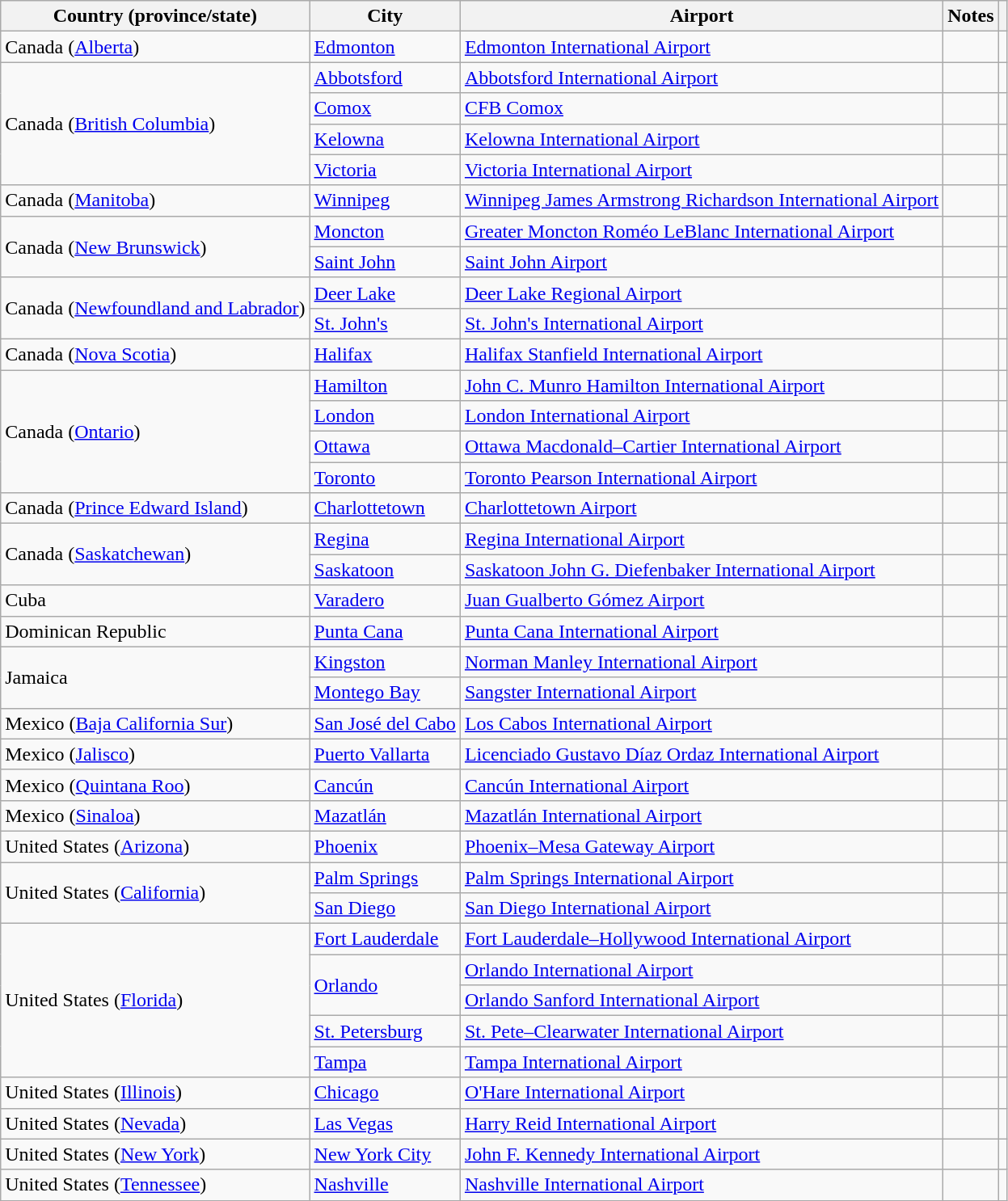<table class="wikitable sortable">
<tr>
<th>Country (province/state)</th>
<th>City</th>
<th>Airport</th>
<th>Notes</th>
<th class=unsortable></th>
</tr>
<tr>
<td>Canada (<a href='#'>Alberta</a>)</td>
<td><a href='#'>Edmonton</a></td>
<td><a href='#'>Edmonton International Airport</a></td>
<td></td>
<td align=center></td>
</tr>
<tr>
<td rowspan=4>Canada (<a href='#'>British Columbia</a>)</td>
<td><a href='#'>Abbotsford</a></td>
<td><a href='#'>Abbotsford International Airport</a></td>
<td></td>
<td align=center></td>
</tr>
<tr>
<td><a href='#'>Comox</a></td>
<td><a href='#'>CFB Comox</a></td>
<td></td>
<td align=center></td>
</tr>
<tr>
<td><a href='#'>Kelowna</a></td>
<td><a href='#'>Kelowna International Airport</a></td>
<td></td>
<td align=center></td>
</tr>
<tr>
<td><a href='#'>Victoria</a></td>
<td><a href='#'>Victoria International Airport</a></td>
<td></td>
<td align=center></td>
</tr>
<tr>
<td>Canada (<a href='#'>Manitoba</a>)</td>
<td><a href='#'>Winnipeg</a></td>
<td><a href='#'>Winnipeg James Armstrong Richardson International Airport</a></td>
<td></td>
<td align=center></td>
</tr>
<tr>
<td rowspan=2>Canada (<a href='#'>New Brunswick</a>)</td>
<td><a href='#'>Moncton</a></td>
<td><a href='#'>Greater Moncton Roméo LeBlanc International Airport</a></td>
<td></td>
<td align=center></td>
</tr>
<tr>
<td><a href='#'>Saint John</a></td>
<td><a href='#'>Saint John Airport</a></td>
<td></td>
<td></td>
</tr>
<tr>
<td rowspan=2>Canada (<a href='#'>Newfoundland and Labrador</a>)</td>
<td><a href='#'>Deer Lake</a></td>
<td><a href='#'>Deer Lake Regional Airport</a></td>
<td></td>
<td align=center></td>
</tr>
<tr>
<td><a href='#'>St. John's</a></td>
<td><a href='#'>St. John's International Airport</a></td>
<td></td>
<td align=center></td>
</tr>
<tr>
<td>Canada (<a href='#'>Nova Scotia</a>)</td>
<td><a href='#'>Halifax</a></td>
<td><a href='#'>Halifax Stanfield International Airport</a></td>
<td></td>
<td align=center></td>
</tr>
<tr>
<td rowspan=4>Canada (<a href='#'>Ontario</a>)</td>
<td><a href='#'>Hamilton</a></td>
<td><a href='#'>John C. Munro Hamilton International Airport</a></td>
<td></td>
<td align=center></td>
</tr>
<tr>
<td><a href='#'>London</a></td>
<td><a href='#'>London International Airport</a></td>
<td></td>
<td align=center></td>
</tr>
<tr>
<td><a href='#'>Ottawa</a></td>
<td><a href='#'>Ottawa Macdonald–Cartier International Airport</a></td>
<td></td>
<td></td>
</tr>
<tr>
<td><a href='#'>Toronto</a></td>
<td><a href='#'>Toronto Pearson International Airport</a></td>
<td></td>
<td align=center></td>
</tr>
<tr>
<td>Canada (<a href='#'>Prince Edward Island</a>)</td>
<td><a href='#'>Charlottetown</a></td>
<td><a href='#'>Charlottetown Airport</a></td>
<td></td>
<td align=center></td>
</tr>
<tr>
<td rowspan=2>Canada (<a href='#'>Saskatchewan</a>)</td>
<td><a href='#'>Regina</a></td>
<td><a href='#'>Regina International Airport</a></td>
<td></td>
<td align=center></td>
</tr>
<tr>
<td><a href='#'>Saskatoon</a></td>
<td><a href='#'>Saskatoon John G. Diefenbaker International Airport</a></td>
<td></td>
<td align=center></td>
</tr>
<tr>
<td>Cuba</td>
<td><a href='#'>Varadero</a></td>
<td><a href='#'>Juan Gualberto Gómez Airport</a></td>
<td></td>
<td align=center></td>
</tr>
<tr>
<td>Dominican Republic</td>
<td><a href='#'>Punta Cana</a></td>
<td><a href='#'>Punta Cana International Airport</a></td>
<td></td>
<td align=center></td>
</tr>
<tr>
<td rowspan=2>Jamaica</td>
<td><a href='#'>Kingston</a></td>
<td><a href='#'>Norman Manley International Airport</a></td>
<td></td>
<td></td>
</tr>
<tr>
<td><a href='#'>Montego Bay</a></td>
<td><a href='#'>Sangster International Airport</a></td>
<td></td>
<td align=center></td>
</tr>
<tr>
<td>Mexico (<a href='#'>Baja California Sur</a>)</td>
<td><a href='#'>San José del Cabo</a></td>
<td><a href='#'>Los Cabos International Airport</a></td>
<td></td>
<td align=center></td>
</tr>
<tr>
<td>Mexico (<a href='#'>Jalisco</a>)</td>
<td><a href='#'>Puerto Vallarta</a></td>
<td><a href='#'>Licenciado Gustavo Díaz Ordaz International Airport</a></td>
<td></td>
<td align=center></td>
</tr>
<tr>
<td>Mexico (<a href='#'>Quintana Roo</a>)</td>
<td><a href='#'>Cancún</a></td>
<td><a href='#'>Cancún International Airport</a></td>
<td></td>
<td align=center></td>
</tr>
<tr>
<td>Mexico (<a href='#'>Sinaloa</a>)</td>
<td><a href='#'>Mazatlán</a></td>
<td><a href='#'>Mazatlán International Airport</a></td>
<td></td>
<td align=center></td>
</tr>
<tr>
<td>United States (<a href='#'>Arizona</a>)</td>
<td><a href='#'>Phoenix</a></td>
<td><a href='#'>Phoenix–Mesa Gateway Airport</a></td>
<td></td>
<td align=center></td>
</tr>
<tr>
<td rowspan=2>United States (<a href='#'>California</a>)</td>
<td><a href='#'>Palm Springs</a></td>
<td><a href='#'>Palm Springs International Airport</a></td>
<td></td>
<td></td>
</tr>
<tr>
<td><a href='#'>San Diego</a></td>
<td><a href='#'>San Diego International Airport</a></td>
<td></td>
<td align=center></td>
</tr>
<tr>
<td rowspan=5>United States (<a href='#'>Florida</a>)</td>
<td><a href='#'>Fort Lauderdale</a></td>
<td><a href='#'>Fort Lauderdale–Hollywood International Airport</a></td>
<td></td>
<td align=center></td>
</tr>
<tr>
<td rowspan=2><a href='#'>Orlando</a></td>
<td><a href='#'>Orlando International Airport</a></td>
<td></td>
<td align=center></td>
</tr>
<tr>
<td><a href='#'>Orlando Sanford International Airport</a></td>
<td></td>
<td align=center></td>
</tr>
<tr>
<td><a href='#'>St. Petersburg</a></td>
<td><a href='#'>St. Pete–Clearwater International Airport</a></td>
<td></td>
<td align=center></td>
</tr>
<tr>
<td><a href='#'>Tampa</a></td>
<td><a href='#'>Tampa International Airport</a></td>
<td></td>
<td align=center></td>
</tr>
<tr>
<td>United States (<a href='#'>Illinois</a>)</td>
<td><a href='#'>Chicago</a></td>
<td><a href='#'>O'Hare International Airport</a></td>
<td></td>
<td align=center></td>
</tr>
<tr>
<td>United States (<a href='#'>Nevada</a>)</td>
<td><a href='#'>Las Vegas</a></td>
<td><a href='#'>Harry Reid International Airport</a></td>
<td></td>
<td align=center></td>
</tr>
<tr>
<td>United States (<a href='#'>New York</a>)</td>
<td><a href='#'>New York City</a></td>
<td><a href='#'>John F. Kennedy International Airport</a></td>
<td></td>
<td align=center></td>
</tr>
<tr>
<td>United States (<a href='#'>Tennessee</a>)</td>
<td><a href='#'>Nashville</a></td>
<td><a href='#'>Nashville International Airport</a></td>
<td></td>
<td align=center></td>
</tr>
</table>
